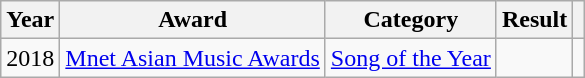<table class="wikitable" style="text-align:center;">
<tr>
<th>Year</th>
<th>Award</th>
<th>Category</th>
<th>Result</th>
<th></th>
</tr>
<tr>
<td>2018</td>
<td><a href='#'>Mnet Asian Music Awards</a></td>
<td><a href='#'>Song of the Year</a></td>
<td></td>
<td></td>
</tr>
</table>
